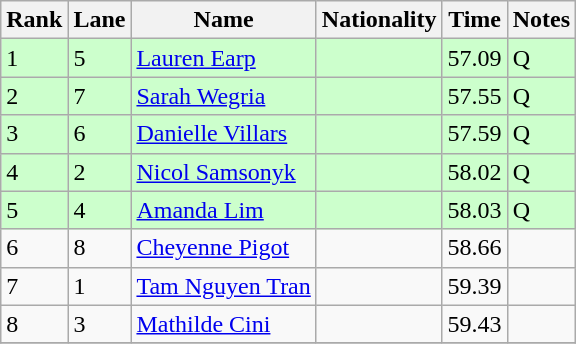<table class="wikitable">
<tr>
<th>Rank</th>
<th>Lane</th>
<th>Name</th>
<th>Nationality</th>
<th>Time</th>
<th>Notes</th>
</tr>
<tr bgcolor=ccffcc>
<td>1</td>
<td>5</td>
<td><a href='#'>Lauren Earp</a></td>
<td></td>
<td>57.09</td>
<td>Q</td>
</tr>
<tr bgcolor=ccffcc>
<td>2</td>
<td>7</td>
<td><a href='#'>Sarah Wegria</a></td>
<td></td>
<td>57.55</td>
<td>Q</td>
</tr>
<tr bgcolor=ccffcc>
<td>3</td>
<td>6</td>
<td><a href='#'>Danielle Villars</a></td>
<td></td>
<td>57.59</td>
<td>Q</td>
</tr>
<tr bgcolor=ccffcc>
<td>4</td>
<td>2</td>
<td><a href='#'>Nicol Samsonyk</a></td>
<td></td>
<td>58.02</td>
<td>Q</td>
</tr>
<tr bgcolor=ccffcc>
<td>5</td>
<td>4</td>
<td><a href='#'>Amanda Lim</a></td>
<td></td>
<td>58.03</td>
<td>Q</td>
</tr>
<tr>
<td>6</td>
<td>8</td>
<td><a href='#'>Cheyenne Pigot</a></td>
<td></td>
<td>58.66</td>
<td></td>
</tr>
<tr>
<td>7</td>
<td>1</td>
<td><a href='#'>Tam Nguyen Tran</a></td>
<td></td>
<td>59.39</td>
<td></td>
</tr>
<tr>
<td>8</td>
<td>3</td>
<td><a href='#'>Mathilde Cini</a></td>
<td></td>
<td>59.43</td>
<td></td>
</tr>
<tr>
</tr>
</table>
